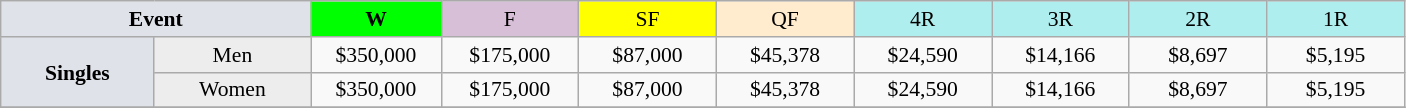<table class=wikitable style=font-size:90%;text-align:center>
<tr>
<td width=200 colspan=2 bgcolor=#dfe2e9><strong>Event</strong></td>
<td width=80 bgcolor=lime><strong>W</strong></td>
<td width=85 bgcolor=#D8BFD8>F</td>
<td width=85 bgcolor=#FFFF00>SF</td>
<td width=85 bgcolor=#ffebcd>QF</td>
<td width=85 bgcolor=#afeeee>4R</td>
<td width=85 bgcolor=#afeeee>3R</td>
<td width=85 bgcolor=#afeeee>2R</td>
<td width=85 bgcolor=#afeeee>1R</td>
</tr>
<tr>
<td rowspan=2 bgcolor=#dfe2e9><strong>Singles</strong> </td>
<td bgcolor=#EDEDED>Men</td>
<td>$350,000</td>
<td>$175,000</td>
<td>$87,000</td>
<td>$45,378</td>
<td>$24,590</td>
<td>$14,166</td>
<td>$8,697</td>
<td>$5,195</td>
</tr>
<tr>
<td bgcolor=#EDEDED>Women</td>
<td>$350,000</td>
<td>$175,000</td>
<td>$87,000</td>
<td>$45,378</td>
<td>$24,590</td>
<td>$14,166</td>
<td>$8,697</td>
<td>$5,195</td>
</tr>
<tr>
</tr>
</table>
